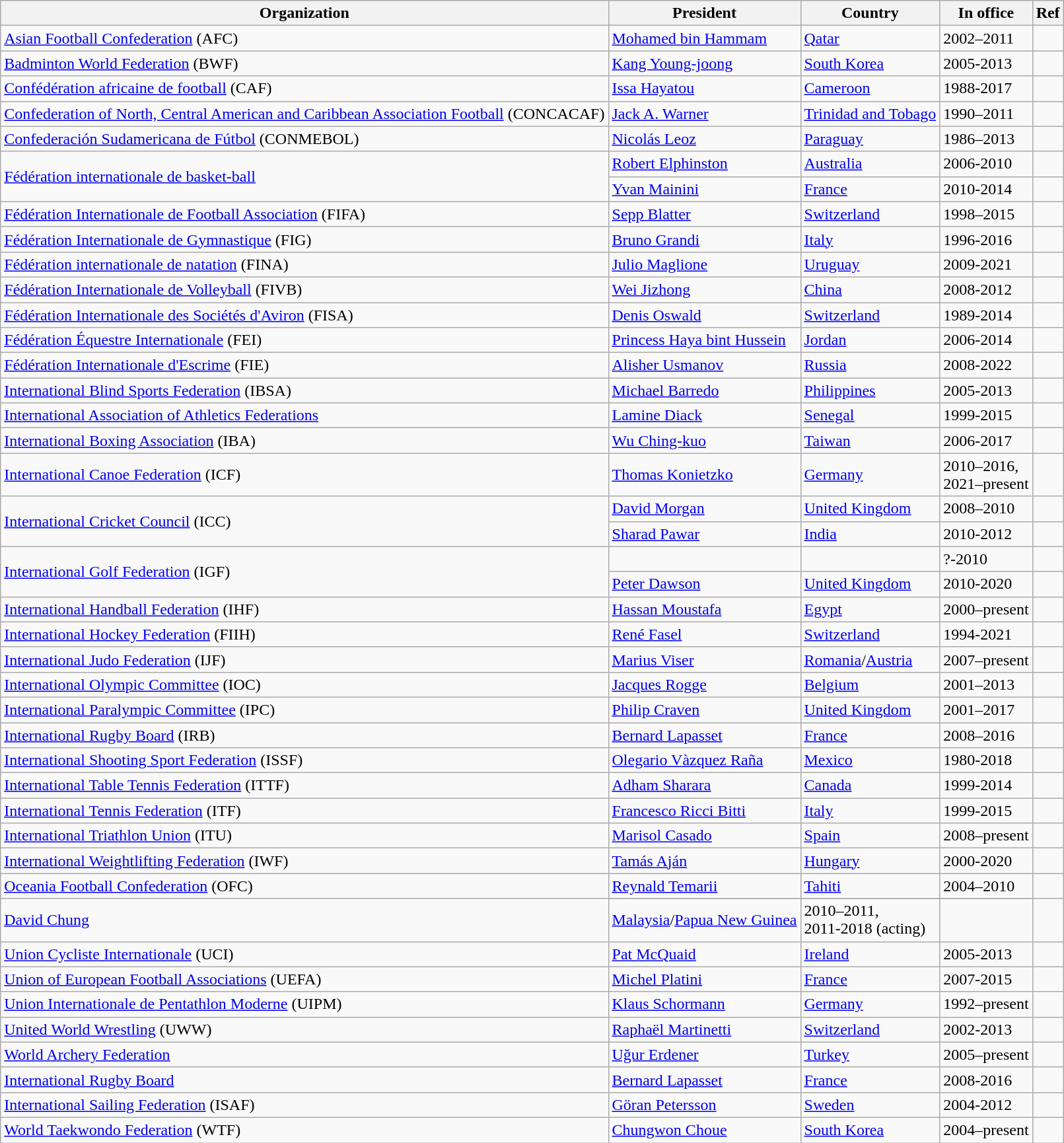<table class="wikitable unsortable">
<tr>
<th>Organization</th>
<th>President</th>
<th>Country</th>
<th>In office</th>
<th>Ref</th>
</tr>
<tr>
<td><a href='#'>Asian Football Confederation</a> (AFC)</td>
<td><a href='#'>Mohamed bin Hammam</a></td>
<td><a href='#'>Qatar</a></td>
<td>2002–2011</td>
<td></td>
</tr>
<tr>
<td><a href='#'>Badminton World Federation</a> (BWF)</td>
<td><a href='#'>Kang Young-joong</a></td>
<td><a href='#'>South Korea</a></td>
<td>2005-2013</td>
<td></td>
</tr>
<tr>
<td><a href='#'>Confédération africaine de football</a> (CAF)</td>
<td><a href='#'>Issa Hayatou</a></td>
<td><a href='#'>Cameroon</a></td>
<td>1988-2017</td>
<td></td>
</tr>
<tr>
<td><a href='#'>Confederation of North, Central American and Caribbean Association Football</a> (CONCACAF)</td>
<td><a href='#'>Jack A. Warner</a></td>
<td><a href='#'>Trinidad and Tobago</a></td>
<td>1990–2011</td>
<td></td>
</tr>
<tr>
<td><a href='#'>Confederación Sudamericana de Fútbol</a> (CONMEBOL)</td>
<td><a href='#'>Nicolás Leoz</a></td>
<td><a href='#'>Paraguay</a></td>
<td>1986–2013</td>
<td></td>
</tr>
<tr>
<td rowspan="2"><a href='#'>Fédération internationale de basket-ball</a></td>
<td><a href='#'>Robert Elphinston</a></td>
<td><a href='#'>Australia</a></td>
<td>2006-2010</td>
<td></td>
</tr>
<tr>
<td><a href='#'>Yvan Mainini</a></td>
<td><a href='#'>France</a></td>
<td>2010-2014</td>
<td></td>
</tr>
<tr>
<td><a href='#'>Fédération Internationale de Football Association</a> (FIFA)</td>
<td><a href='#'>Sepp Blatter</a></td>
<td><a href='#'>Switzerland</a></td>
<td>1998–2015</td>
<td></td>
</tr>
<tr>
<td><a href='#'>Fédération Internationale de Gymnastique</a> (FIG)</td>
<td><a href='#'>Bruno Grandi</a></td>
<td><a href='#'>Italy</a></td>
<td>1996-2016</td>
<td></td>
</tr>
<tr>
<td><a href='#'>Fédération internationale de natation</a> (FINA)</td>
<td><a href='#'>Julio Maglione</a></td>
<td><a href='#'>Uruguay</a></td>
<td>2009-2021</td>
<td></td>
</tr>
<tr>
<td><a href='#'>Fédération Internationale de Volleyball</a> (FIVB)</td>
<td><a href='#'>Wei Jizhong</a></td>
<td><a href='#'>China</a></td>
<td>2008-2012</td>
<td></td>
</tr>
<tr>
<td><a href='#'>Fédération Internationale des Sociétés d'Aviron</a> (FISA)</td>
<td><a href='#'>Denis Oswald</a></td>
<td><a href='#'>Switzerland</a></td>
<td>1989-2014</td>
<td></td>
</tr>
<tr>
<td><a href='#'>Fédération Équestre Internationale</a> (FEI)</td>
<td><a href='#'>Princess Haya bint Hussein</a></td>
<td><a href='#'>Jordan</a></td>
<td>2006-2014</td>
<td></td>
</tr>
<tr>
<td><a href='#'>Fédération Internationale d'Escrime</a> (FIE)</td>
<td><a href='#'>Alisher Usmanov</a></td>
<td><a href='#'>Russia</a></td>
<td>2008-2022</td>
<td></td>
</tr>
<tr>
<td><a href='#'>International Blind Sports Federation</a> (IBSA)</td>
<td><a href='#'>Michael Barredo</a></td>
<td><a href='#'>Philippines</a></td>
<td>2005-2013</td>
<td></td>
</tr>
<tr>
<td><a href='#'>International Association of Athletics Federations</a></td>
<td><a href='#'>Lamine Diack</a></td>
<td><a href='#'>Senegal</a></td>
<td>1999-2015</td>
<td></td>
</tr>
<tr>
<td><a href='#'>International Boxing Association</a> (IBA)</td>
<td><a href='#'>Wu Ching-kuo</a></td>
<td><a href='#'>Taiwan</a></td>
<td>2006-2017</td>
<td></td>
</tr>
<tr>
<td><a href='#'>International Canoe Federation</a> (ICF)</td>
<td><a href='#'>Thomas Konietzko</a></td>
<td><a href='#'>Germany</a></td>
<td>2010–2016,<br> 2021–present</td>
<td></td>
</tr>
<tr>
<td rowspan="2"><a href='#'>International Cricket Council</a> (ICC)</td>
<td><a href='#'>David Morgan</a></td>
<td><a href='#'>United Kingdom</a></td>
<td>2008–2010</td>
<td></td>
</tr>
<tr>
<td><a href='#'>Sharad Pawar</a></td>
<td><a href='#'>India</a></td>
<td>2010-2012</td>
<td></td>
</tr>
<tr>
<td rowspan="2"><a href='#'>International Golf Federation</a> (IGF)</td>
<td></td>
<td></td>
<td>?-2010</td>
<td></td>
</tr>
<tr>
<td><a href='#'>Peter Dawson</a></td>
<td><a href='#'>United Kingdom</a></td>
<td>2010-2020</td>
<td></td>
</tr>
<tr>
<td><a href='#'>International Handball Federation</a> (IHF)</td>
<td><a href='#'>Hassan Moustafa</a></td>
<td><a href='#'>Egypt</a></td>
<td>2000–present</td>
<td></td>
</tr>
<tr>
<td><a href='#'>International Hockey Federation</a> (FIIH)</td>
<td><a href='#'>René Fasel</a></td>
<td><a href='#'>Switzerland</a></td>
<td>1994-2021</td>
<td></td>
</tr>
<tr>
<td><a href='#'>International Judo Federation</a> (IJF)</td>
<td><a href='#'>Marius Viser</a></td>
<td><a href='#'>Romania</a>/<a href='#'>Austria</a></td>
<td>2007–present</td>
<td></td>
</tr>
<tr>
<td><a href='#'>International Olympic Committee</a> (IOC)</td>
<td><a href='#'>Jacques Rogge</a></td>
<td><a href='#'>Belgium</a></td>
<td>2001–2013</td>
<td></td>
</tr>
<tr>
<td><a href='#'>International Paralympic Committee</a> (IPC)</td>
<td><a href='#'>Philip Craven</a></td>
<td><a href='#'>United Kingdom</a></td>
<td>2001–2017</td>
<td></td>
</tr>
<tr>
<td><a href='#'>International Rugby Board</a> (IRB)</td>
<td><a href='#'>Bernard Lapasset</a></td>
<td><a href='#'>France</a></td>
<td>2008–2016</td>
<td></td>
</tr>
<tr>
<td><a href='#'>International Shooting Sport Federation</a> (ISSF)</td>
<td><a href='#'>Olegario Vàzquez Raña</a></td>
<td><a href='#'>Mexico</a></td>
<td>1980-2018</td>
<td></td>
</tr>
<tr>
<td><a href='#'>International Table Tennis Federation</a> (ITTF)</td>
<td><a href='#'>Adham Sharara</a></td>
<td><a href='#'>Canada</a></td>
<td>1999-2014</td>
<td></td>
</tr>
<tr>
<td><a href='#'>International Tennis Federation</a> (ITF)</td>
<td><a href='#'>Francesco Ricci Bitti</a></td>
<td><a href='#'>Italy</a></td>
<td>1999-2015</td>
<td></td>
</tr>
<tr>
<td><a href='#'>International Triathlon Union</a> (ITU)</td>
<td><a href='#'>Marisol Casado</a></td>
<td><a href='#'>Spain</a></td>
<td>2008–present</td>
<td></td>
</tr>
<tr>
<td><a href='#'>International Weightlifting Federation</a> (IWF)</td>
<td><a href='#'>Tamás Aján</a></td>
<td><a href='#'>Hungary</a></td>
<td>2000-2020</td>
<td></td>
</tr>
<tr>
<td rowspan="2"><a href='#'>Oceania Football Confederation</a> (OFC)</td>
<td><a href='#'>Reynald Temarii</a></td>
<td><a href='#'>Tahiti</a></td>
<td>2004–2010</td>
<td></td>
</tr>
<tr>
</tr>
<tr>
<td><a href='#'>David Chung</a></td>
<td><a href='#'>Malaysia</a>/<a href='#'>Papua New Guinea</a></td>
<td>2010–2011,<br> 2011-2018 (acting)</td>
<td></td>
</tr>
<tr>
<td><a href='#'>Union Cycliste Internationale</a> (UCI)</td>
<td><a href='#'>Pat McQuaid</a></td>
<td><a href='#'>Ireland</a></td>
<td>2005-2013</td>
<td></td>
</tr>
<tr>
<td><a href='#'>Union of European Football Associations</a> (UEFA)</td>
<td><a href='#'>Michel Platini</a></td>
<td><a href='#'>France</a></td>
<td>2007-2015</td>
<td></td>
</tr>
<tr>
<td><a href='#'>Union Internationale de Pentathlon Moderne</a> (UIPM)</td>
<td><a href='#'>Klaus Schormann</a></td>
<td><a href='#'>Germany</a></td>
<td>1992–present</td>
<td></td>
</tr>
<tr>
<td><a href='#'>United World Wrestling</a> (UWW)</td>
<td><a href='#'>Raphaël Martinetti</a></td>
<td><a href='#'>Switzerland</a></td>
<td>2002-2013</td>
<td></td>
</tr>
<tr>
<td><a href='#'>World Archery Federation</a></td>
<td><a href='#'>Uğur Erdener</a></td>
<td><a href='#'>Turkey</a></td>
<td>2005–present</td>
<td></td>
</tr>
<tr>
<td><a href='#'>International Rugby Board</a></td>
<td><a href='#'>Bernard Lapasset</a></td>
<td><a href='#'>France</a></td>
<td>2008-2016</td>
<td></td>
</tr>
<tr>
<td><a href='#'>International Sailing Federation</a> (ISAF)</td>
<td><a href='#'>Göran Petersson</a></td>
<td><a href='#'>Sweden</a></td>
<td>2004-2012</td>
<td></td>
</tr>
<tr>
<td><a href='#'>World Taekwondo Federation</a> (WTF)</td>
<td><a href='#'>Chungwon Choue</a></td>
<td><a href='#'>South Korea</a></td>
<td>2004–present</td>
<td></td>
</tr>
</table>
